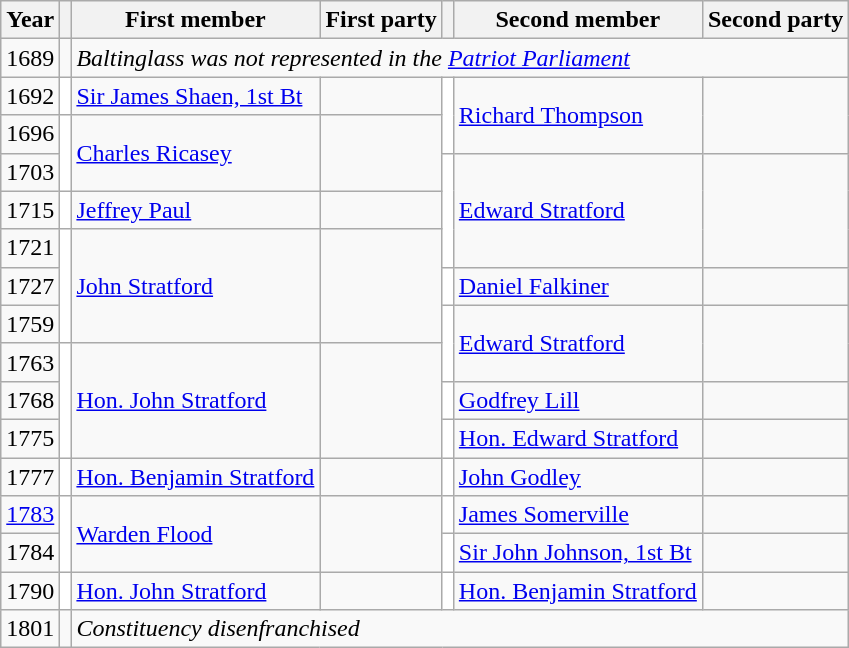<table class="wikitable">
<tr>
<th>Year</th>
<th></th>
<th>First member</th>
<th>First party</th>
<th></th>
<th>Second member</th>
<th>Second party</th>
</tr>
<tr>
<td>1689</td>
<td></td>
<td colspan="5"><em>Baltinglass was not represented in the <a href='#'>Patriot Parliament</a></em></td>
</tr>
<tr>
<td>1692</td>
<td style="background-color: white"></td>
<td><a href='#'>Sir James Shaen, 1st Bt</a></td>
<td></td>
<td rowspan="2" style="background-color: white"></td>
<td rowspan="2"><a href='#'>Richard Thompson</a></td>
<td rowspan="2"></td>
</tr>
<tr>
<td>1696</td>
<td rowspan="2" style="background-color: white"></td>
<td rowspan="2"><a href='#'>Charles Ricasey</a></td>
<td rowspan="2"></td>
</tr>
<tr>
<td>1703</td>
<td rowspan="3" style="background-color: white"></td>
<td rowspan="3"><a href='#'>Edward Stratford</a></td>
<td rowspan="3"></td>
</tr>
<tr>
<td>1715</td>
<td style="background-color: white"></td>
<td><a href='#'>Jeffrey Paul</a></td>
<td></td>
</tr>
<tr>
<td>1721</td>
<td rowspan="3" style="background-color: white"></td>
<td rowspan="3"><a href='#'>John Stratford</a></td>
<td rowspan="3"></td>
</tr>
<tr>
<td>1727</td>
<td style="background-color: white"></td>
<td><a href='#'>Daniel Falkiner</a></td>
<td></td>
</tr>
<tr>
<td>1759</td>
<td rowspan="2" style="background-color: white"></td>
<td rowspan="2"><a href='#'>Edward Stratford</a></td>
<td rowspan="2"></td>
</tr>
<tr>
<td>1763</td>
<td rowspan="3" style="background-color: white"></td>
<td rowspan="3"><a href='#'>Hon. John Stratford</a></td>
<td rowspan="3"></td>
</tr>
<tr>
<td>1768</td>
<td style="background-color: white"></td>
<td><a href='#'>Godfrey Lill</a></td>
<td></td>
</tr>
<tr>
<td>1775</td>
<td style="background-color: white"></td>
<td><a href='#'>Hon. Edward Stratford</a></td>
<td></td>
</tr>
<tr>
<td>1777</td>
<td style="background-color: white"></td>
<td><a href='#'>Hon. Benjamin Stratford</a></td>
<td></td>
<td style="background-color: white"></td>
<td><a href='#'>John Godley</a></td>
<td></td>
</tr>
<tr>
<td><a href='#'>1783</a></td>
<td rowspan="2" style="background-color: white"></td>
<td rowspan="2"><a href='#'>Warden Flood</a></td>
<td rowspan="2"></td>
<td style="background-color: white"></td>
<td><a href='#'>James Somerville</a></td>
<td></td>
</tr>
<tr>
<td>1784</td>
<td style="background-color: white"></td>
<td><a href='#'>Sir John Johnson, 1st Bt</a></td>
<td></td>
</tr>
<tr>
<td>1790</td>
<td style="background-color: white"></td>
<td><a href='#'>Hon. John Stratford</a></td>
<td></td>
<td style="background-color: white"></td>
<td><a href='#'>Hon. Benjamin Stratford</a></td>
<td></td>
</tr>
<tr>
<td>1801</td>
<td></td>
<td colspan = "6"><em>Constituency disenfranchised</em></td>
</tr>
</table>
